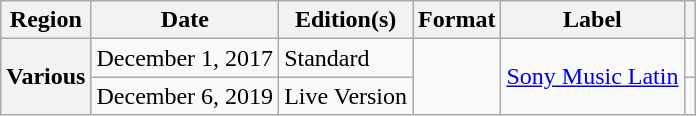<table class="wikitable plainrowheaders">
<tr>
<th scope="col">Region</th>
<th scope="col">Date</th>
<th scope="col">Edition(s)</th>
<th scope="col">Format</th>
<th scope="col">Label</th>
<th scope="col"></th>
</tr>
<tr>
<th rowspan="2" scope="row">Various</th>
<td>December 1, 2017</td>
<td>Standard</td>
<td rowspan="2"></td>
<td rowspan="2"><a href='#'>Sony Music Latin</a></td>
<td></td>
</tr>
<tr>
<td>December 6, 2019</td>
<td>Live Version</td>
<td></td>
</tr>
</table>
